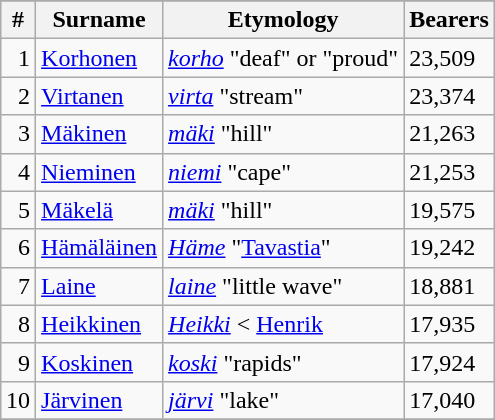<table class=wikitable align=right>
<tr>
</tr>
<tr>
<th>#</th>
<th>Surname</th>
<th>Etymology</th>
<th>Bearers</th>
</tr>
<tr>
<td style="text-align:right">1</td>
<td><a href='#'>Korhonen</a></td>
<td><em><a href='#'>korho</a></em> "deaf" or "proud"</td>
<td>23,509</td>
</tr>
<tr>
<td style="text-align:right">2</td>
<td><a href='#'>Virtanen</a></td>
<td><em><a href='#'>virta</a></em> "stream"</td>
<td>23,374</td>
</tr>
<tr>
<td style="text-align:right">3</td>
<td><a href='#'>Mäkinen</a></td>
<td><em><a href='#'>mäki</a></em> "hill"</td>
<td>21,263</td>
</tr>
<tr>
<td style="text-align:right">4</td>
<td><a href='#'>Nieminen</a></td>
<td><em><a href='#'>niemi</a></em> "cape"</td>
<td>21,253</td>
</tr>
<tr>
<td style="text-align:right">5</td>
<td><a href='#'>Mäkelä</a></td>
<td><em><a href='#'>mäki</a></em> "hill"</td>
<td>19,575</td>
</tr>
<tr>
<td style="text-align:right">6</td>
<td><a href='#'>Hämäläinen</a></td>
<td><em><a href='#'>Häme</a></em> "<a href='#'>Tavastia</a>"</td>
<td>19,242</td>
</tr>
<tr>
<td style="text-align:right">7</td>
<td><a href='#'>Laine</a></td>
<td><em><a href='#'>laine</a></em> "little wave"</td>
<td>18,881</td>
</tr>
<tr>
<td style="text-align:right">8</td>
<td><a href='#'>Heikkinen</a></td>
<td><em><a href='#'>Heikki</a></em> < <a href='#'>Henrik</a></td>
<td>17,935</td>
</tr>
<tr>
<td style="text-align:right">9</td>
<td><a href='#'>Koskinen</a></td>
<td><em><a href='#'>koski</a></em> "rapids"</td>
<td>17,924</td>
</tr>
<tr>
<td style="text-align:right">10</td>
<td><a href='#'>Järvinen</a></td>
<td><em><a href='#'>järvi</a></em> "lake"</td>
<td>17,040</td>
</tr>
<tr>
</tr>
</table>
